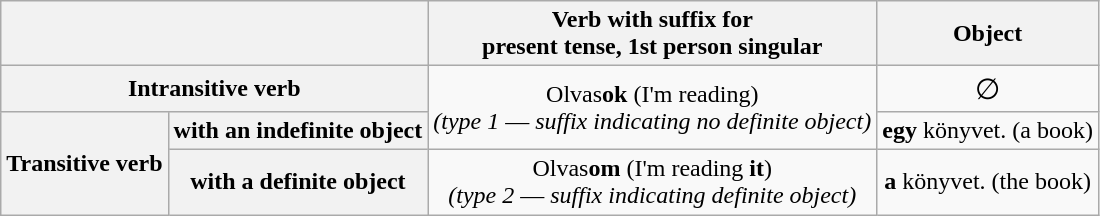<table class="wikitable" align=center>
<tr>
<th colspan=2> </th>
<th>Verb with suffix for<br>present tense, 1st person singular</th>
<th>Object</th>
</tr>
<tr>
<th colspan=2>Intransitive verb<br></th>
<td align=center rowspan=2>Olvas<strong>ok</strong> (I'm reading)<br><em>(type 1 ― suffix indicating no definite object)</em></td>
<td align=center><big>∅</big></td>
</tr>
<tr>
<th rowspan=2>Transitive verb<br></th>
<th>with an indefinite object<br></th>
<td align=center><strong>egy</strong> könyvet. (a book)</td>
</tr>
<tr>
<th>with a definite object<br></th>
<td align=center>Olvas<strong>om</strong> (I'm reading <strong>it</strong>)<br><em>(type 2 ― suffix indicating definite object)</em></td>
<td align=center><strong>a</strong> könyvet. (the book)</td>
</tr>
</table>
